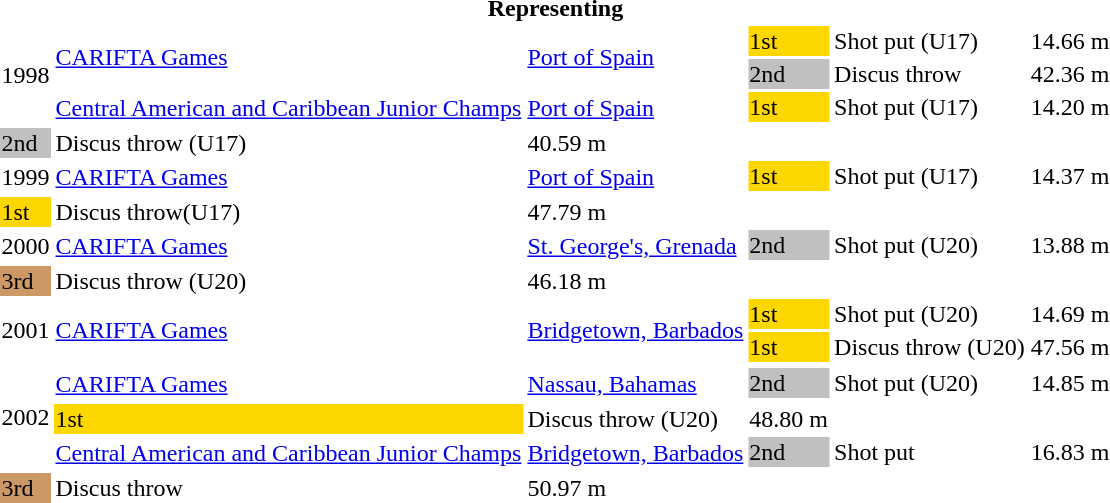<table>
<tr>
<th colspan="6">Representing </th>
</tr>
<tr>
<td rowspan=4>1998</td>
<td rowspan=2><a href='#'>CARIFTA Games</a></td>
<td rowspan=2><a href='#'>Port of Spain</a></td>
<td bgcolor=gold>1st</td>
<td>Shot put (U17)</td>
<td>14.66 m</td>
</tr>
<tr>
<td bgcolor=silver>2nd</td>
<td>Discus throw</td>
<td>42.36 m</td>
</tr>
<tr>
<td rowspan=2><a href='#'>Central American and Caribbean Junior Champs</a></td>
<td rowspan=2><a href='#'>Port of Spain</a></td>
<td bgcolor=gold>1st</td>
<td>Shot put (U17)</td>
<td>14.20 m</td>
</tr>
<tr>
</tr>
<tr>
<td bgcolor=silver>2nd</td>
<td>Discus throw (U17)</td>
<td>40.59 m</td>
</tr>
<tr>
<td rowspan=2>1999</td>
<td rowspan=2><a href='#'>CARIFTA Games</a></td>
<td rowspan=2><a href='#'>Port of Spain</a></td>
<td bgcolor=gold>1st</td>
<td>Shot put (U17)</td>
<td>14.37 m</td>
</tr>
<tr>
</tr>
<tr>
<td bgcolor=gold>1st</td>
<td>Discus throw(U17)</td>
<td>47.79 m</td>
</tr>
<tr>
<td rowspan=2>2000</td>
<td rowspan=2><a href='#'>CARIFTA Games</a></td>
<td rowspan=2><a href='#'>St. George's, Grenada</a></td>
<td bgcolor=silver>2nd</td>
<td>Shot put (U20)</td>
<td>13.88 m</td>
</tr>
<tr>
</tr>
<tr>
<td bgcolor=cc9966>3rd</td>
<td>Discus throw (U20)</td>
<td>46.18 m</td>
</tr>
<tr>
<td rowspan=2>2001</td>
<td rowspan=2><a href='#'>CARIFTA Games</a></td>
<td rowspan=2><a href='#'>Bridgetown, Barbados</a></td>
<td bgcolor=gold>1st</td>
<td>Shot put (U20)</td>
<td>14.69 m</td>
</tr>
<tr>
<td bgcolor=gold>1st</td>
<td>Discus throw (U20)</td>
<td>47.56 m</td>
</tr>
<tr>
</tr>
<tr>
<td rowspan=4>2002</td>
<td rowspan=2><a href='#'>CARIFTA Games</a></td>
<td rowspan=2><a href='#'>Nassau, Bahamas</a></td>
<td bgcolor=silver>2nd</td>
<td>Shot put (U20)</td>
<td>14.85 m</td>
</tr>
<tr>
</tr>
<tr>
<td bgcolor=gold>1st</td>
<td>Discus throw (U20)</td>
<td>48.80 m</td>
</tr>
<tr>
<td rowspan=2><a href='#'>Central American and Caribbean Junior Champs</a></td>
<td rowspan=2><a href='#'>Bridgetown, Barbados</a></td>
<td bgcolor=silver>2nd</td>
<td>Shot put</td>
<td>16.83 m</td>
</tr>
<tr>
</tr>
<tr>
<td bgcolor=cc9966>3rd</td>
<td>Discus throw</td>
<td>50.97 m</td>
</tr>
<tr>
</tr>
</table>
